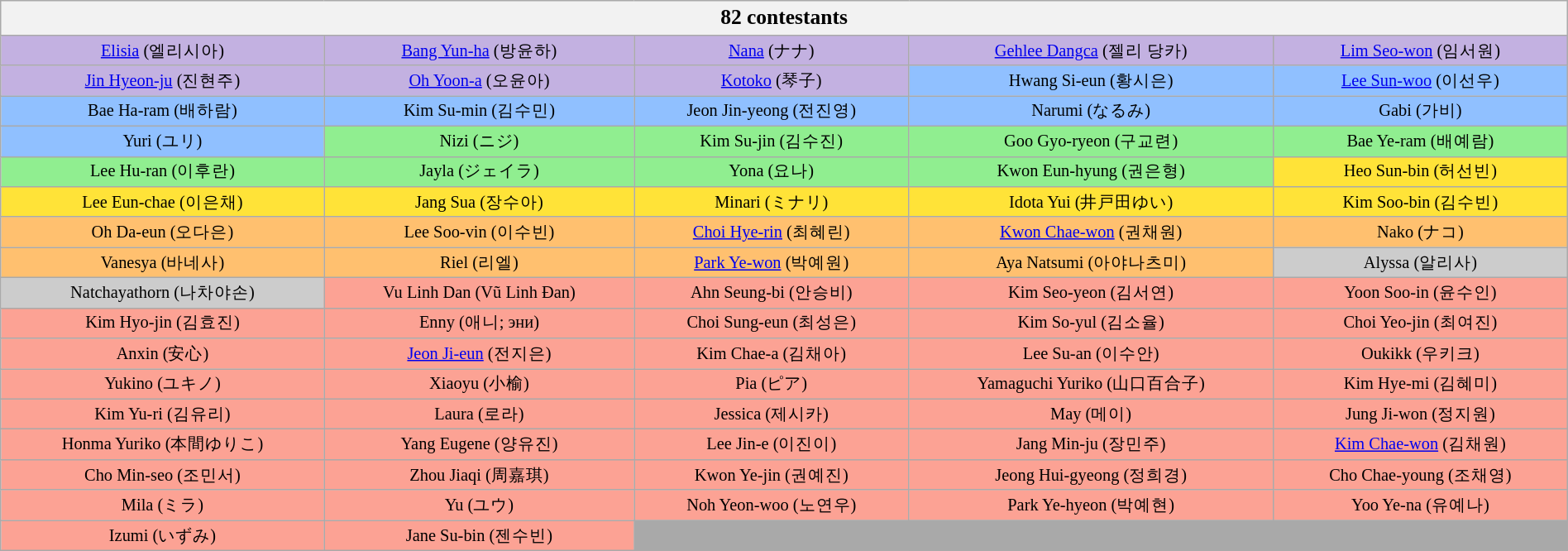<table class="wikitable" style="text-align:center; width:100%; font-size: 85%;">
<tr>
<th colspan="5" scope="col" style="width:100%; font-size: 125%;">82 contestants</th>
</tr>
<tr>
<td style="background:#C3B1E1; width=" 10%"><a href='#'>Elisia</a> (엘리시아)</td>
<td style="background:#C3B1E1; width=" 10%"><a href='#'>Bang Yun-ha</a> (방윤하)</td>
<td style="background:#C3B1E1; width=" 10%"><a href='#'>Nana</a> (ナナ)</td>
<td style="background:#C3B1E1; width=" 10%"><a href='#'>Gehlee Dangca</a> (젤리 당카)</td>
<td style="background:#C3B1E1; width=" 10%"><a href='#'>Lim Seo-won</a> (임서원)</td>
</tr>
<tr>
<td style="background:#C3B1E1; width=" 10%"><a href='#'>Jin Hyeon-ju</a> (진현주)</td>
<td style="background:#C3B1E1; width=" 10%"><a href='#'>Oh Yoon-a</a> (오윤아)</td>
<td style="background:#C3B1E1; width=" 10%"><a href='#'>Kotoko</a> (琴子)</td>
<td style="background:#90C0FF; width=" 10%">Hwang Si-eun (황시은)</td>
<td style="background:#90C0FF; width=" 10%"><a href='#'>Lee Sun-woo</a> (이선우)</td>
</tr>
<tr>
<td style="background:#90C0FF; width=" 10%">Bae Ha-ram (배하람)</td>
<td style="background:#90C0FF; width=" 10%">Kim Su-min (김수민)</td>
<td style="background:#90C0FF; width=" 10%">Jeon Jin-yeong (전진영)</td>
<td style="background:#90C0FF; width=" 10%">Narumi (なるみ)</td>
<td style="background:#90C0FF; width=" 10%">Gabi (가비)</td>
</tr>
<tr>
<td style="background:#90C0FF; width=" 10%">Yuri (ユリ)</td>
<td style="background:#90EE90; width=" 10%">Nizi (ニジ)</td>
<td style="background:#90EE90; width=" 10%">Kim Su-jin (김수진)</td>
<td style="background:#90EE90; width=" 10%">Goo Gyo-ryeon (구교련)</td>
<td style="background:#90EE90; width=" 10%">Bae Ye-ram (배예람)</td>
</tr>
<tr>
<td style="background:#90EE90; width=" 10%">Lee Hu-ran (이후란)</td>
<td style="background:#90EE90; width=" 10%">Jayla (ジェイラ)</td>
<td style="background:#90EE90; width=" 10%">Yona (요나)</td>
<td style="background:#90EE90; width=" 10%">Kwon Eun-hyung (권은형)</td>
<td style="background:#FFE338; width=" 10%">Heo Sun-bin (허선빈)</td>
</tr>
<tr>
<td style="background:#FFE338; width=" 10%">Lee Eun-chae (이은채)</td>
<td style="background:#FFE338; width=" 10%">Jang Sua (장수아)</td>
<td style="background:#FFE338; width=" 10%">Minari (ミナリ)</td>
<td style="background:#FFE338; width=" 10%">Idota Yui (井戸田ゆい)</td>
<td style="background:#FFE338; width=" 10%">Kim Soo-bin (김수빈)</td>
</tr>
<tr>
<td style="background:#FFC06F; width=" 10%">Oh Da-eun (오다은)</td>
<td style="background:#FFC06F; width=" 10%">Lee Soo-vin (이수빈)</td>
<td style="background:#FFC06F; width=" 10%"><a href='#'>Choi Hye-rin</a> (최혜린)</td>
<td style="background:#FFC06F; width=" 10%"><a href='#'>Kwon Chae-won</a> (권채원)</td>
<td style="background:#FFC06F; width=" 10%">Nako (ナコ)</td>
</tr>
<tr>
<td style="background:#FFC06F; width=" 10%">Vanesya (바네사)</td>
<td style="background:#FFC06F; width=" 10%">Riel (리엘)</td>
<td style="background:#FFC06F; width=" 10%"><a href='#'>Park Ye-won</a> (박예원)</td>
<td style="background:#FFC06F; width=" 10%">Aya Natsumi (아야나츠미)</td>
<td style="background:#CCCCCC; width=" 10%">Alyssa (알리사)</td>
</tr>
<tr>
<td style="background:#CCCCCC; width=" 10%">Natchayathorn (나차야손)</td>
<td style="background:#FCA294; width=" 10%">Vu Linh Dan (Vũ Linh Đan)</td>
<td style="background:#FCA294; width=" 10%">Ahn Seung-bi (안승비)</td>
<td style="background:#FCA294; width=" 10%">Kim Seo-yeon (김서연)</td>
<td style="background:#FCA294; width=" 10%">Yoon Soo-in (윤수인)</td>
</tr>
<tr>
<td style="background:#FCA294; width=" 10%">Kim Hyo-jin (김효진)</td>
<td style="background:#FCA294; width=" 10%">Enny (애니; эни)</td>
<td style="background:#FCA294; width=" 10%">Choi Sung-eun (최성은)</td>
<td style="background:#FCA294; width=" 10%">Kim So-yul (김소율)</td>
<td style="background:#FCA294; width=" 10%">Choi Yeo-jin (최여진)</td>
</tr>
<tr>
<td style="background:#FCA294; width=" 10%">Anxin (安心)</td>
<td style="background:#FCA294; width=" 10%"><a href='#'>Jeon Ji-eun</a> (전지은)</td>
<td style="background:#FCA294; width=" 10%">Kim Chae-a (김채아)</td>
<td style="background:#FCA294; width=" 10%">Lee Su-an (이수안)</td>
<td style="background:#FCA294; width=" 10%">Oukikk (우키크)</td>
</tr>
<tr>
<td style="background:#FCA294; width=" 10%">Yukino (ユキノ)</td>
<td style="background:#FCA294; width=" 10%">Xiaoyu (小榆)</td>
<td style="background:#FCA294; width=" 10%">Pia (ピア)</td>
<td style="background:#FCA294; width=" 10%">Yamaguchi Yuriko (山口百合子)</td>
<td style="background:#FCA294; width=" 10%">Kim Hye-mi (김혜미)</td>
</tr>
<tr>
<td style="background:#FCA294; width=" 10%">Kim Yu-ri (김유리)</td>
<td style="background:#FCA294; width=" 10%">Laura (로라)</td>
<td style="background:#FCA294; width=" 10%">Jessica (제시카)</td>
<td style="background:#FCA294; width=" 10%">May (메이)</td>
<td style="background:#FCA294; width=" 10%">Jung Ji-won (정지원)</td>
</tr>
<tr>
<td style="background:#FCA294; width=" 10%">Honma Yuriko (本間ゆりこ)</td>
<td style="background:#FCA294; width=" 10%">Yang Eugene (양유진)</td>
<td style="background:#FCA294; width=" 10%">Lee Jin-e (이진이)</td>
<td style="background:#FCA294; width=" 10%">Jang Min-ju (장민주)</td>
<td style="background:#FCA294; width=" 10%"><a href='#'>Kim Chae-won</a> (김채원)</td>
</tr>
<tr>
<td style="background:#FCA294; width=" 10%">Cho Min-seo (조민서)</td>
<td style="background:#FCA294; width=" 10%">Zhou Jiaqi (周嘉琪)</td>
<td style="background:#FCA294; width=" 10%">Kwon Ye-jin (권예진)</td>
<td style="background:#FCA294; width=" 10%">Jeong Hui-gyeong (정희경)</td>
<td style="background:#FCA294; width=" 10%">Cho Chae-young (조채영)</td>
</tr>
<tr>
<td style="background:#FCA294; width=" 10%">Mila (ミラ)</td>
<td style="background:#FCA294; width=" 10%">Yu (ユウ)</td>
<td style="background:#FCA294; width=" 10%">Noh Yeon-woo (노연우)</td>
<td style="background:#FCA294; width=" 10%">Park Ye-hyeon (박예현)</td>
<td style="background:#FCA294; width=" 10%">Yoo Ye-na (유예나)</td>
</tr>
<tr>
<td style="background:#FCA294; width=" 10%">Izumi (いずみ)</td>
<td style="background:#FCA294; width=" 10%">Jane Su-bin (젠수빈)</td>
<td colspan="3" style="background:darkgray;"></td>
</tr>
</table>
